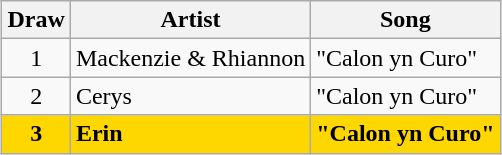<table class="sortable wikitable" style="margin: 1em auto 1em auto; text-align:center">
<tr>
<th>Draw</th>
<th>Artist</th>
<th>Song</th>
</tr>
<tr>
<td style="text-align:center;">1</td>
<td align="left">Mackenzie & Rhiannon</td>
<td align="left">"Calon yn Curo"</td>
</tr>
<tr>
<td style="text-align:center;">2</td>
<td align="left">Cerys</td>
<td align="left">"Calon yn Curo"</td>
</tr>
<tr style="font-weight:bold; background:gold;">
<td style="text-align:center;">3</td>
<td align="left">Erin</td>
<td align="left">"Calon yn Curo"</td>
</tr>
</table>
